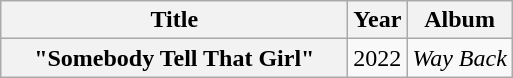<table class="wikitable plainrowheaders" style="text-align:center;">
<tr>
<th scope="col" style="width:14em;">Title</th>
<th scope="col">Year</th>
<th scope="col">Album</th>
</tr>
<tr>
<th scope="row">"Somebody Tell That Girl"<br></th>
<td>2022</td>
<td><em>Way Back</em></td>
</tr>
</table>
